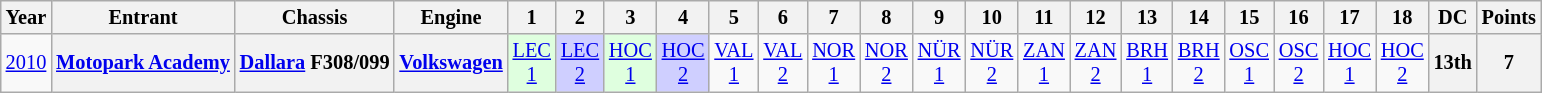<table class="wikitable" style="text-align:center; font-size:85%">
<tr>
<th>Year</th>
<th>Entrant</th>
<th>Chassis</th>
<th>Engine</th>
<th>1</th>
<th>2</th>
<th>3</th>
<th>4</th>
<th>5</th>
<th>6</th>
<th>7</th>
<th>8</th>
<th>9</th>
<th>10</th>
<th>11</th>
<th>12</th>
<th>13</th>
<th>14</th>
<th>15</th>
<th>16</th>
<th>17</th>
<th>18</th>
<th>DC</th>
<th>Points</th>
</tr>
<tr>
<td><a href='#'>2010</a></td>
<th nowrap><a href='#'>Motopark Academy</a></th>
<th nowrap><a href='#'>Dallara</a> F308/099</th>
<th><a href='#'>Volkswagen</a></th>
<td style="background:#DFFFDF;"><a href='#'>LEC<br>1</a><br></td>
<td style="background:#CFCFFF;"><a href='#'>LEC<br>2</a><br></td>
<td style="background:#DFFFDF;"><a href='#'>HOC<br>1</a><br></td>
<td style="background:#CFCFFF;"><a href='#'>HOC<br>2</a><br></td>
<td><a href='#'>VAL<br>1</a></td>
<td><a href='#'>VAL<br>2</a></td>
<td><a href='#'>NOR<br>1</a></td>
<td><a href='#'>NOR<br>2</a></td>
<td><a href='#'>NÜR<br>1</a></td>
<td><a href='#'>NÜR<br>2</a></td>
<td><a href='#'>ZAN<br>1</a></td>
<td><a href='#'>ZAN<br>2</a></td>
<td><a href='#'>BRH<br>1</a></td>
<td><a href='#'>BRH<br>2</a></td>
<td><a href='#'>OSC<br>1</a></td>
<td><a href='#'>OSC<br>2</a></td>
<td><a href='#'>HOC<br>1</a></td>
<td><a href='#'>HOC<br>2</a></td>
<th>13th</th>
<th>7</th>
</tr>
</table>
